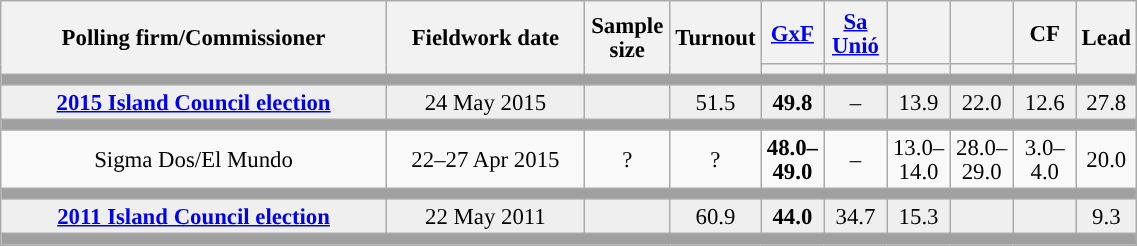<table class="wikitable collapsible collapsed" style="text-align:center; font-size:95%; line-height:16px;">
<tr style="height:42px;">
<th style="width:250px;" rowspan="2">Polling firm/Commissioner</th>
<th style="width:125px;" rowspan="2">Fieldwork date</th>
<th style="width:50px;" rowspan="2">Sample size</th>
<th style="width:45px;" rowspan="2">Turnout</th>
<th style="width:35px;"><a href='#'>GxF</a></th>
<th style="width:35px;"><a href='#'>Sa<br>Unió</a></th>
<th style="width:35px;"></th>
<th style="width:35px;"></th>
<th style="width:35px;">CF</th>
<th style="width:30px;" rowspan="2">Lead</th>
</tr>
<tr>
<th style="color:inherit;background:"></th>
<th style="color:inherit;background:"></th>
<th style="color:inherit;background:"></th>
<th style="color:inherit;background:"></th>
<th style="color:inherit;background:"></th>
</tr>
<tr>
<td colspan="10" style="background:#A0A0A0"></td>
</tr>
<tr style="background:#EFEFEF;">
<td><strong><a href='#'>2015 Island Council election</a></strong></td>
<td>24 May 2015</td>
<td></td>
<td>51.5</td>
<td><strong>49.8</strong><br></td>
<td>–</td>
<td>13.9<br></td>
<td>22.0<br></td>
<td>12.6<br></td>
<td style="background:">27.8</td>
</tr>
<tr>
<td colspan="10" style="background:#A0A0A0"></td>
</tr>
<tr>
<td>Sigma Dos/El Mundo</td>
<td>22–27 Apr 2015</td>
<td>?</td>
<td>?</td>
<td><strong>48.0–<br>49.0</strong><br></td>
<td>–</td>
<td>13.0–<br>14.0<br></td>
<td>28.0–<br>29.0<br></td>
<td>3.0–<br>4.0<br></td>
<td style="background:">20.0</td>
</tr>
<tr>
<td colspan="10" style="background:#A0A0A0"></td>
</tr>
<tr style="background:#EFEFEF;">
<td><strong><a href='#'>2011 Island Council election</a></strong></td>
<td>22 May 2011</td>
<td></td>
<td>60.9</td>
<td><strong>44.0</strong><br></td>
<td>34.7<br></td>
<td>15.3<br></td>
<td></td>
<td></td>
<td style="background:">9.3</td>
</tr>
<tr>
<td colspan="10" style="background:#A0A0A0"></td>
</tr>
</table>
